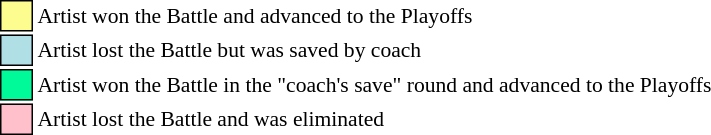<table class="toccolours" style="font-size: 90%; white-space: nowrap;">
<tr>
<td style="background:#fdfc8f; border:1px solid black;">     </td>
<td>Artist won the Battle and advanced to the Playoffs</td>
</tr>
<tr>
<td style="background:#b0e0e6; border:1px solid black;">     </td>
<td>Artist lost the Battle but was saved by coach</td>
</tr>
<tr>
<td style="background:#00fa9a; border:1px solid black;">     </td>
<td>Artist won the Battle in the "coach's save" round and advanced to the Playoffs</td>
</tr>
<tr>
<td style="background:pink; border:1px solid black;">     </td>
<td>Artist lost the Battle and was eliminated</td>
</tr>
</table>
